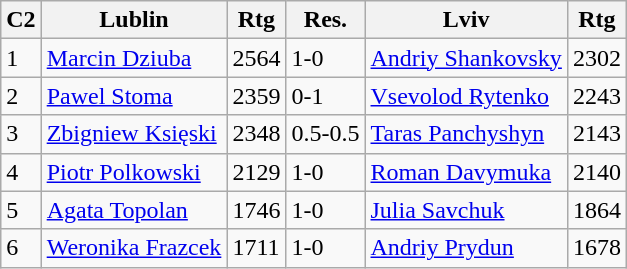<table class="wikitable">
<tr>
<th>C2</th>
<th>Lublin</th>
<th>Rtg</th>
<th>Res.</th>
<th>Lviv</th>
<th>Rtg</th>
</tr>
<tr>
<td>1</td>
<td><a href='#'>Marcin Dziuba</a></td>
<td>2564</td>
<td>1-0</td>
<td><a href='#'>Andriy Shankovsky</a></td>
<td>2302</td>
</tr>
<tr>
<td>2</td>
<td><a href='#'>Pawel Stoma</a></td>
<td>2359</td>
<td>0-1</td>
<td><a href='#'>Vsevolod Rytenko</a></td>
<td>2243</td>
</tr>
<tr>
<td>3</td>
<td><a href='#'>Zbigniew Księski</a></td>
<td>2348</td>
<td>0.5-0.5</td>
<td><a href='#'>Taras Panchyshyn</a></td>
<td>2143</td>
</tr>
<tr>
<td>4</td>
<td><a href='#'>Piotr Polkowski</a></td>
<td>2129</td>
<td>1-0</td>
<td><a href='#'>Roman Davymuka</a></td>
<td>2140</td>
</tr>
<tr>
<td>5</td>
<td><a href='#'>Agata Topolan</a></td>
<td>1746</td>
<td>1-0</td>
<td><a href='#'>Julia Savchuk</a></td>
<td>1864</td>
</tr>
<tr>
<td>6</td>
<td><a href='#'>Weronika Frazcek</a></td>
<td>1711</td>
<td>1-0</td>
<td><a href='#'>Andriy Prydun</a></td>
<td>1678</td>
</tr>
</table>
